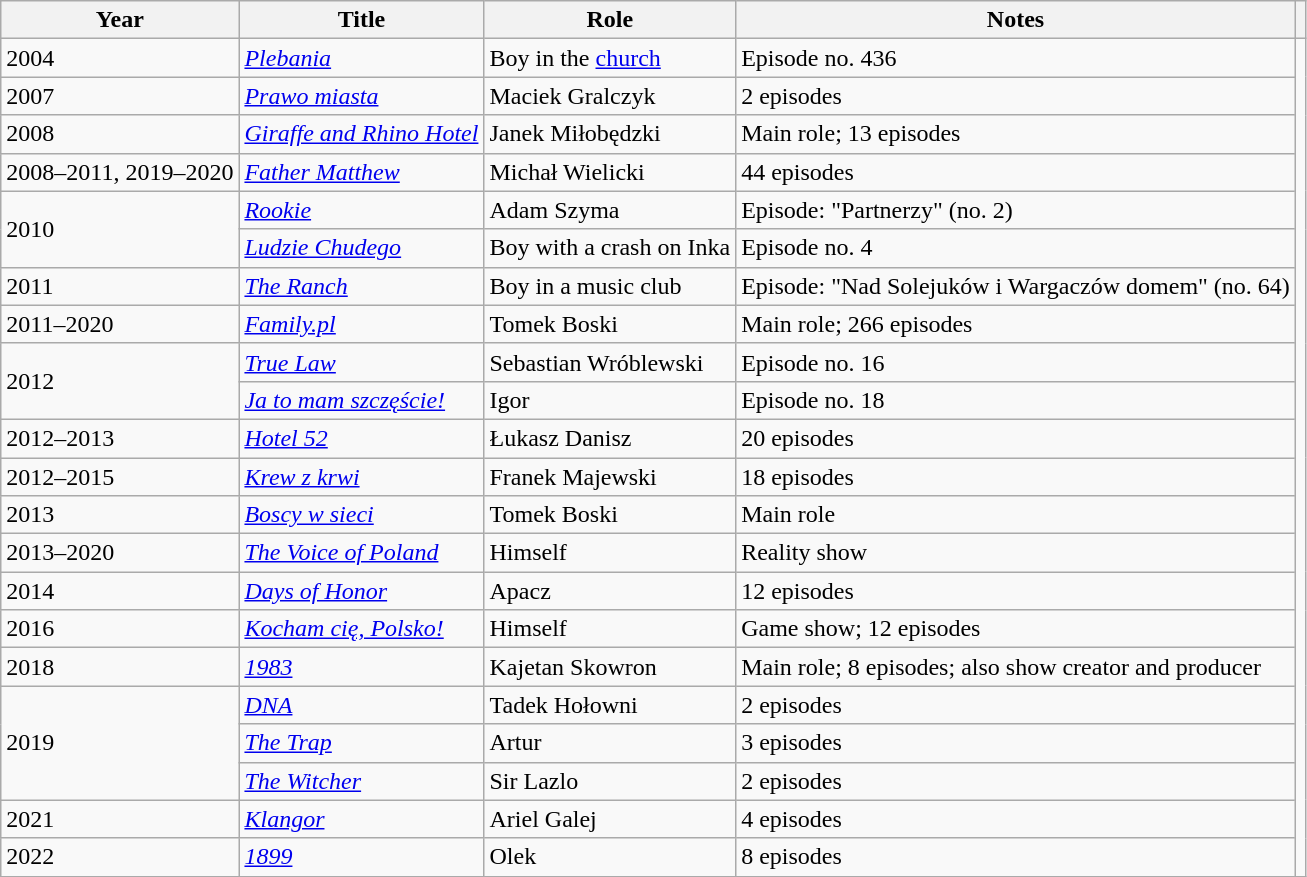<table class="wikitable plainrowheaders sortable">
<tr>
<th scope="col">Year</th>
<th scope="col">Title</th>
<th scope="col">Role</th>
<th scope="col" class="unsortable">Notes</th>
<th scope="col" class="unsortable"></th>
</tr>
<tr>
<td>2004</td>
<td><em><a href='#'>Plebania</a></em></td>
<td>Boy in the <a href='#'>church</a></td>
<td>Episode no. 436</td>
<td rowspan=100></td>
</tr>
<tr>
<td>2007</td>
<td><em><a href='#'>Prawo miasta</a></em></td>
<td>Maciek Gralczyk</td>
<td>2 episodes</td>
</tr>
<tr>
<td>2008</td>
<td><em><a href='#'>Giraffe and Rhino Hotel</a></em></td>
<td>Janek Miłobędzki</td>
<td>Main role; 13 episodes</td>
</tr>
<tr>
<td>2008–2011, 2019–2020</td>
<td><em><a href='#'>Father Matthew</a></em></td>
<td>Michał Wielicki</td>
<td>44 episodes</td>
</tr>
<tr>
<td rowspan=2>2010</td>
<td><em><a href='#'>Rookie</a></em></td>
<td>Adam Szyma</td>
<td>Episode: "Partnerzy" (no. 2)</td>
</tr>
<tr>
<td><em><a href='#'>Ludzie Chudego</a></em></td>
<td>Boy with a crash on Inka</td>
<td>Episode no. 4</td>
</tr>
<tr>
<td>2011</td>
<td><em><a href='#'>The Ranch</a></em></td>
<td>Boy in a music club</td>
<td>Episode: "Nad Solejuków i Wargaczów domem" (no. 64)</td>
</tr>
<tr>
<td>2011–2020</td>
<td><em><a href='#'>Family.pl</a></em></td>
<td>Tomek Boski</td>
<td>Main role; 266 episodes</td>
</tr>
<tr>
<td rowspan=2>2012</td>
<td><em><a href='#'>True Law</a></em></td>
<td>Sebastian Wróblewski</td>
<td>Episode no. 16</td>
</tr>
<tr>
<td><em><a href='#'>Ja to mam szczęście!</a></em></td>
<td>Igor</td>
<td>Episode no. 18</td>
</tr>
<tr>
<td>2012–2013</td>
<td><em><a href='#'>Hotel 52</a></em></td>
<td>Łukasz Danisz</td>
<td>20 episodes</td>
</tr>
<tr>
<td>2012–2015</td>
<td><em><a href='#'>Krew z krwi</a></em></td>
<td>Franek Majewski</td>
<td>18 episodes</td>
</tr>
<tr>
<td>2013</td>
<td><em><a href='#'>Boscy w sieci</a></em></td>
<td>Tomek Boski</td>
<td>Main role</td>
</tr>
<tr>
<td>2013–2020</td>
<td><em><a href='#'>The Voice of Poland</a></em></td>
<td>Himself</td>
<td>Reality show</td>
</tr>
<tr>
<td>2014</td>
<td><em><a href='#'>Days of Honor</a></em></td>
<td>Apacz</td>
<td>12 episodes</td>
</tr>
<tr>
<td>2016</td>
<td><em><a href='#'>Kocham cię, Polsko!</a></em></td>
<td>Himself</td>
<td>Game show; 12 episodes</td>
</tr>
<tr>
<td>2018</td>
<td><em><a href='#'>1983</a></em></td>
<td>Kajetan Skowron</td>
<td>Main role; 8 episodes; also show creator and producer</td>
</tr>
<tr>
<td rowspan=3>2019</td>
<td><em><a href='#'>DNA</a></em></td>
<td>Tadek Hołowni</td>
<td>2 episodes</td>
</tr>
<tr>
<td><em><a href='#'>The Trap</a></em></td>
<td>Artur</td>
<td>3 episodes</td>
</tr>
<tr>
<td><em><a href='#'>The Witcher</a></em></td>
<td>Sir Lazlo</td>
<td>2 episodes</td>
</tr>
<tr>
<td>2021</td>
<td><em><a href='#'>Klangor</a></em></td>
<td>Ariel Galej</td>
<td>4 episodes</td>
</tr>
<tr>
<td>2022</td>
<td><em><a href='#'>1899</a></em></td>
<td>Olek</td>
<td>8 episodes</td>
</tr>
<tr>
</tr>
</table>
